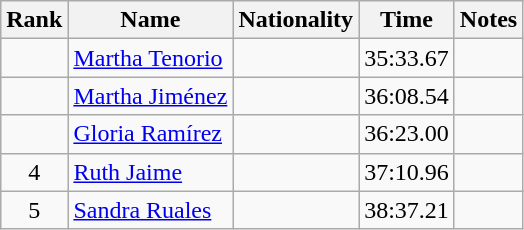<table class="wikitable sortable" style="text-align:center">
<tr>
<th>Rank</th>
<th>Name</th>
<th>Nationality</th>
<th>Time</th>
<th>Notes</th>
</tr>
<tr>
<td align=center></td>
<td align=left><a href='#'>Martha Tenorio</a></td>
<td align=left></td>
<td>35:33.67</td>
<td></td>
</tr>
<tr>
<td align=center></td>
<td align=left><a href='#'>Martha Jiménez</a></td>
<td align=left></td>
<td>36:08.54</td>
<td></td>
</tr>
<tr>
<td align=center></td>
<td align=left><a href='#'>Gloria Ramírez</a></td>
<td align=left></td>
<td>36:23.00</td>
<td></td>
</tr>
<tr>
<td align=center>4</td>
<td align=left><a href='#'>Ruth Jaime</a></td>
<td align=left></td>
<td>37:10.96</td>
<td></td>
</tr>
<tr>
<td align=center>5</td>
<td align=left><a href='#'>Sandra Ruales</a></td>
<td align=left></td>
<td>38:37.21</td>
<td></td>
</tr>
</table>
